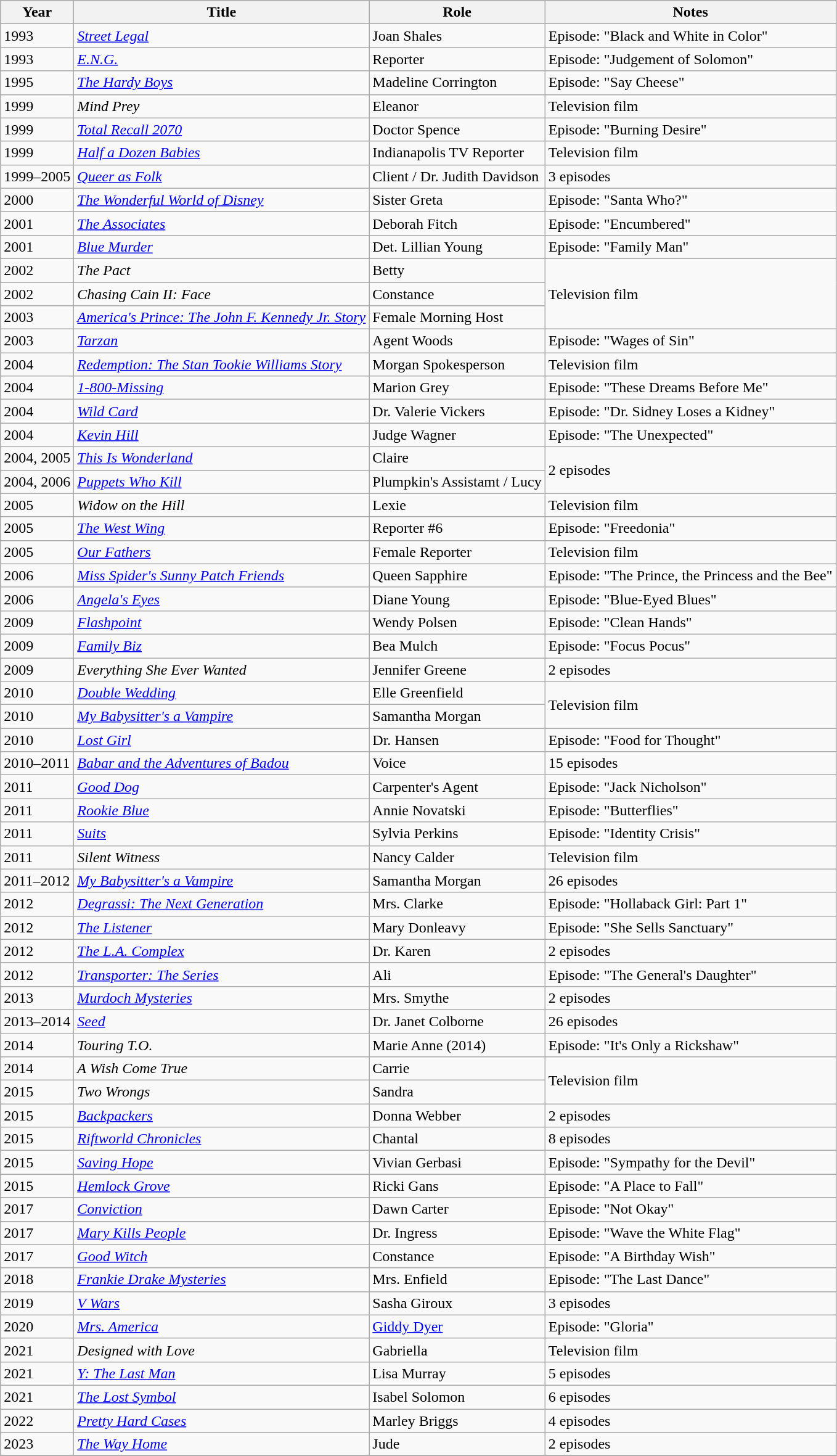<table class="wikitable sortable">
<tr>
<th>Year</th>
<th>Title</th>
<th>Role</th>
<th class="unsortable">Notes</th>
</tr>
<tr>
<td>1993</td>
<td><a href='#'><em>Street Legal</em></a></td>
<td>Joan Shales</td>
<td>Episode: "Black and White in Color"</td>
</tr>
<tr>
<td>1993</td>
<td><em><a href='#'>E.N.G.</a></em></td>
<td>Reporter</td>
<td>Episode: "Judgement of Solomon"</td>
</tr>
<tr>
<td>1995</td>
<td data-sort-value="Hardy Boys, The"><a href='#'><em>The Hardy Boys</em></a></td>
<td>Madeline Corrington</td>
<td>Episode: "Say Cheese"</td>
</tr>
<tr>
<td>1999</td>
<td><em>Mind Prey</em></td>
<td>Eleanor</td>
<td>Television film</td>
</tr>
<tr>
<td>1999</td>
<td><em><a href='#'>Total Recall 2070</a></em></td>
<td>Doctor Spence</td>
<td>Episode: "Burning Desire"</td>
</tr>
<tr>
<td>1999</td>
<td><em><a href='#'>Half a Dozen Babies</a></em></td>
<td>Indianapolis TV Reporter</td>
<td>Television film</td>
</tr>
<tr>
<td>1999–2005</td>
<td><a href='#'><em>Queer as Folk</em></a></td>
<td>Client / Dr. Judith Davidson</td>
<td>3 episodes</td>
</tr>
<tr>
<td>2000</td>
<td data-sort-value="Wonderful World of Disney, The"><em><a href='#'>The Wonderful World of Disney</a></em></td>
<td>Sister Greta</td>
<td>Episode: "Santa Who?"</td>
</tr>
<tr>
<td>2001</td>
<td data-sort-value="Associates, The"><a href='#'><em>The Associates</em></a></td>
<td>Deborah Fitch</td>
<td>Episode: "Encumbered"</td>
</tr>
<tr>
<td>2001</td>
<td><a href='#'><em>Blue Murder</em></a></td>
<td>Det. Lillian Young</td>
<td>Episode: "Family Man"</td>
</tr>
<tr>
<td>2002</td>
<td data-sort-value="Pact, The"><em>The Pact</em></td>
<td>Betty</td>
<td rowspan="3">Television film</td>
</tr>
<tr>
<td>2002</td>
<td><em>Chasing Cain II: Face</em></td>
<td>Constance</td>
</tr>
<tr>
<td>2003</td>
<td><em><a href='#'>America's Prince: The John F. Kennedy Jr. Story</a></em></td>
<td>Female Morning Host</td>
</tr>
<tr>
<td>2003</td>
<td><a href='#'><em>Tarzan</em></a></td>
<td>Agent Woods</td>
<td>Episode: "Wages of Sin"</td>
</tr>
<tr>
<td>2004</td>
<td><em><a href='#'>Redemption: The Stan Tookie Williams Story</a></em></td>
<td>Morgan Spokesperson</td>
<td>Television film</td>
</tr>
<tr>
<td>2004</td>
<td><em><a href='#'>1-800-Missing</a></em></td>
<td>Marion Grey</td>
<td>Episode: "These Dreams Before Me"</td>
</tr>
<tr>
<td>2004</td>
<td><a href='#'><em>Wild Card</em></a></td>
<td>Dr. Valerie Vickers</td>
<td>Episode: "Dr. Sidney Loses a Kidney"</td>
</tr>
<tr>
<td>2004</td>
<td><em><a href='#'>Kevin Hill</a></em></td>
<td>Judge Wagner</td>
<td>Episode: "The Unexpected"</td>
</tr>
<tr>
<td>2004, 2005</td>
<td><em><a href='#'>This Is Wonderland</a></em></td>
<td>Claire</td>
<td rowspan="2">2 episodes</td>
</tr>
<tr>
<td>2004, 2006</td>
<td><em><a href='#'>Puppets Who Kill</a></em></td>
<td>Plumpkin's Assistamt / Lucy</td>
</tr>
<tr>
<td>2005</td>
<td><em>Widow on the Hill</em></td>
<td>Lexie</td>
<td>Television film</td>
</tr>
<tr>
<td>2005</td>
<td data-sort-value="West Wing, The"><em><a href='#'>The West Wing</a></em></td>
<td>Reporter #6</td>
<td>Episode: "Freedonia"</td>
</tr>
<tr>
<td>2005</td>
<td><a href='#'><em>Our Fathers</em></a></td>
<td>Female Reporter</td>
<td>Television film</td>
</tr>
<tr>
<td>2006</td>
<td><em><a href='#'>Miss Spider's Sunny Patch Friends</a></em></td>
<td>Queen Sapphire</td>
<td>Episode: "The Prince, the Princess and the Bee"</td>
</tr>
<tr>
<td>2006</td>
<td><em><a href='#'>Angela's Eyes</a></em></td>
<td>Diane Young</td>
<td>Episode: "Blue-Eyed Blues"</td>
</tr>
<tr>
<td>2009</td>
<td><a href='#'><em>Flashpoint</em></a></td>
<td>Wendy Polsen</td>
<td>Episode: "Clean Hands"</td>
</tr>
<tr>
<td>2009</td>
<td><em><a href='#'>Family Biz</a></em></td>
<td>Bea Mulch</td>
<td>Episode: "Focus Pocus"</td>
</tr>
<tr>
<td>2009</td>
<td><em>Everything She Ever Wanted</em></td>
<td>Jennifer Greene</td>
<td>2 episodes</td>
</tr>
<tr>
<td>2010</td>
<td><a href='#'><em>Double Wedding</em></a></td>
<td>Elle Greenfield</td>
<td rowspan="2">Television film</td>
</tr>
<tr>
<td>2010</td>
<td><em><a href='#'>My Babysitter's a Vampire</a></em></td>
<td>Samantha Morgan</td>
</tr>
<tr>
<td>2010</td>
<td><em><a href='#'>Lost Girl</a></em></td>
<td>Dr. Hansen</td>
<td>Episode: "Food for Thought"</td>
</tr>
<tr>
<td>2010–2011</td>
<td><em><a href='#'>Babar and the Adventures of Badou</a></em></td>
<td>Voice</td>
<td>15 episodes</td>
</tr>
<tr>
<td>2011</td>
<td><em><a href='#'>Good Dog</a></em></td>
<td>Carpenter's Agent</td>
<td>Episode: "Jack Nicholson"</td>
</tr>
<tr>
<td>2011</td>
<td><em><a href='#'>Rookie Blue</a></em></td>
<td>Annie Novatski</td>
<td>Episode: "Butterflies"</td>
</tr>
<tr>
<td>2011</td>
<td><a href='#'><em>Suits</em></a></td>
<td>Sylvia Perkins</td>
<td>Episode: "Identity Crisis"</td>
</tr>
<tr>
<td>2011</td>
<td><em>Silent Witness</em></td>
<td>Nancy Calder</td>
<td>Television film</td>
</tr>
<tr>
<td>2011–2012</td>
<td><a href='#'><em>My Babysitter's a Vampire</em></a></td>
<td>Samantha Morgan</td>
<td>26 episodes</td>
</tr>
<tr>
<td>2012</td>
<td><em><a href='#'>Degrassi: The Next Generation</a></em></td>
<td>Mrs. Clarke</td>
<td>Episode: "Hollaback Girl: Part 1"</td>
</tr>
<tr>
<td>2012</td>
<td data-sort-value="Listener, The"><a href='#'><em>The Listener</em></a></td>
<td>Mary Donleavy</td>
<td>Episode: "She Sells Sanctuary"</td>
</tr>
<tr>
<td>2012</td>
<td data-sort-value="L.A. Complex, The"><em><a href='#'>The L.A. Complex</a></em></td>
<td>Dr. Karen</td>
<td>2 episodes</td>
</tr>
<tr>
<td>2012</td>
<td><em><a href='#'>Transporter: The Series</a></em></td>
<td>Ali</td>
<td>Episode: "The General's Daughter"</td>
</tr>
<tr>
<td>2013</td>
<td><em><a href='#'>Murdoch Mysteries</a></em></td>
<td>Mrs. Smythe</td>
<td>2 episodes</td>
</tr>
<tr>
<td>2013–2014</td>
<td><a href='#'><em>Seed</em></a></td>
<td>Dr. Janet Colborne</td>
<td>26 episodes</td>
</tr>
<tr>
<td>2014</td>
<td><em>Touring T.O.</em></td>
<td>Marie Anne (2014)</td>
<td>Episode: "It's Only a Rickshaw"</td>
</tr>
<tr>
<td>2014</td>
<td data-sort-value="Wish Come True, A"><em>A Wish Come True</em></td>
<td>Carrie</td>
<td rowspan="2">Television film</td>
</tr>
<tr>
<td>2015</td>
<td><em>Two Wrongs</em></td>
<td>Sandra</td>
</tr>
<tr>
<td>2015</td>
<td><a href='#'><em>Backpackers</em></a></td>
<td>Donna Webber</td>
<td>2 episodes</td>
</tr>
<tr>
<td>2015</td>
<td><em><a href='#'>Riftworld Chronicles</a></em></td>
<td>Chantal</td>
<td>8 episodes</td>
</tr>
<tr>
<td>2015</td>
<td><em><a href='#'>Saving Hope</a></em></td>
<td>Vivian Gerbasi</td>
<td>Episode: "Sympathy for the Devil"</td>
</tr>
<tr>
<td>2015</td>
<td><a href='#'><em>Hemlock Grove</em></a></td>
<td>Ricki Gans</td>
<td>Episode: "A Place to Fall"</td>
</tr>
<tr>
<td>2017</td>
<td><a href='#'><em>Conviction</em></a></td>
<td>Dawn Carter</td>
<td>Episode: "Not Okay"</td>
</tr>
<tr>
<td>2017</td>
<td><em><a href='#'>Mary Kills People</a></em></td>
<td>Dr. Ingress</td>
<td>Episode: "Wave the White Flag"</td>
</tr>
<tr>
<td>2017</td>
<td><a href='#'><em>Good Witch</em></a></td>
<td>Constance</td>
<td>Episode: "A Birthday Wish"</td>
</tr>
<tr>
<td>2018</td>
<td><em><a href='#'>Frankie Drake Mysteries</a></em></td>
<td>Mrs. Enfield</td>
<td>Episode: "The Last Dance"</td>
</tr>
<tr>
<td>2019</td>
<td><em><a href='#'>V Wars</a></em></td>
<td>Sasha Giroux</td>
<td>3 episodes</td>
</tr>
<tr>
<td>2020</td>
<td><a href='#'><em>Mrs. America</em></a></td>
<td><a href='#'>Giddy Dyer</a></td>
<td>Episode: "Gloria"</td>
</tr>
<tr>
<td>2021</td>
<td><em>Designed with Love</em></td>
<td>Gabriella</td>
<td>Television film</td>
</tr>
<tr>
<td>2021</td>
<td><a href='#'><em>Y: The Last Man</em></a></td>
<td>Lisa Murray</td>
<td>5 episodes</td>
</tr>
<tr>
<td>2021</td>
<td data-sort-value="Lost Symbol, The"><a href='#'><em>The Lost Symbol</em></a></td>
<td>Isabel Solomon</td>
<td>6 episodes</td>
</tr>
<tr>
<td>2022</td>
<td><em><a href='#'>Pretty Hard Cases</a></em></td>
<td>Marley Briggs</td>
<td>4 episodes</td>
</tr>
<tr>
<td>2023</td>
<td data-sort-value="Way Home, The"><em><a href='#'>The Way Home</a></em></td>
<td>Jude</td>
<td>2 episodes</td>
</tr>
<tr>
</tr>
</table>
